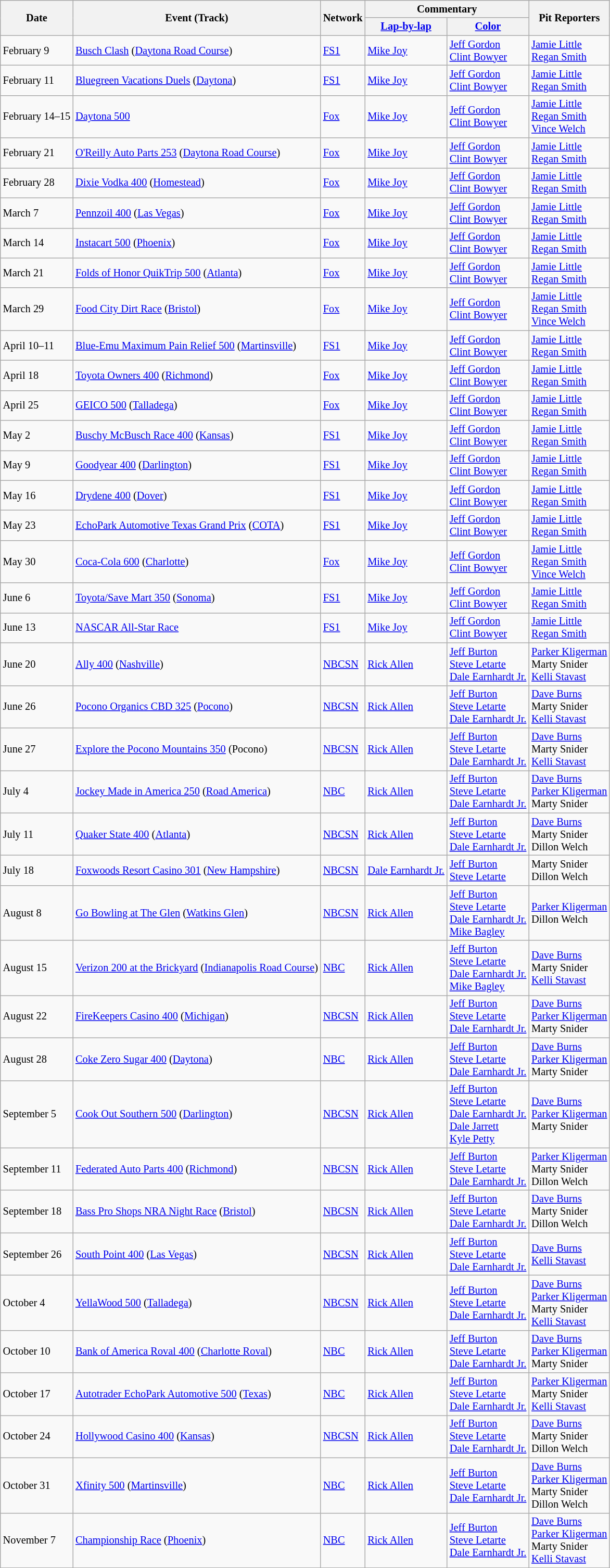<table class="wikitable" style="font-size: 85%;">
<tr>
<th rowspan=2>Date</th>
<th rowspan=2>Event (Track)</th>
<th rowspan=2>Network</th>
<th colspan=2>Commentary</th>
<th rowspan=2>Pit Reporters</th>
</tr>
<tr>
<th><a href='#'>Lap-by-lap</a></th>
<th><a href='#'>Color</a></th>
</tr>
<tr>
<td>February 9</td>
<td><a href='#'>Busch Clash</a> (<a href='#'>Daytona Road Course</a>)</td>
<td><a href='#'>FS1</a></td>
<td><a href='#'>Mike Joy</a></td>
<td><a href='#'>Jeff Gordon</a><br><a href='#'>Clint Bowyer</a></td>
<td><a href='#'>Jamie Little</a><br><a href='#'>Regan Smith</a></td>
</tr>
<tr>
<td>February 11</td>
<td><a href='#'>Bluegreen Vacations Duels</a> (<a href='#'>Daytona</a>)</td>
<td><a href='#'>FS1</a></td>
<td><a href='#'>Mike Joy</a></td>
<td><a href='#'>Jeff Gordon</a><br><a href='#'>Clint Bowyer</a></td>
<td><a href='#'>Jamie Little</a><br><a href='#'>Regan Smith</a></td>
</tr>
<tr>
<td>February 14–15</td>
<td><a href='#'>Daytona 500</a></td>
<td><a href='#'>Fox</a></td>
<td><a href='#'>Mike Joy</a></td>
<td><a href='#'>Jeff Gordon</a><br><a href='#'>Clint Bowyer</a></td>
<td><a href='#'>Jamie Little</a><br><a href='#'>Regan Smith</a><br><a href='#'>Vince Welch</a></td>
</tr>
<tr>
<td>February 21</td>
<td><a href='#'>O'Reilly Auto Parts 253</a> (<a href='#'>Daytona Road Course</a>)</td>
<td><a href='#'>Fox</a></td>
<td><a href='#'>Mike Joy</a></td>
<td><a href='#'>Jeff Gordon</a><br><a href='#'>Clint Bowyer</a></td>
<td><a href='#'>Jamie Little</a><br><a href='#'>Regan Smith</a></td>
</tr>
<tr>
<td>February 28</td>
<td><a href='#'>Dixie Vodka 400</a> (<a href='#'>Homestead</a>)</td>
<td><a href='#'>Fox</a></td>
<td><a href='#'>Mike Joy</a></td>
<td><a href='#'>Jeff Gordon</a><br><a href='#'>Clint Bowyer</a></td>
<td><a href='#'>Jamie Little</a><br><a href='#'>Regan Smith</a></td>
</tr>
<tr>
<td>March 7</td>
<td><a href='#'>Pennzoil 400</a> (<a href='#'>Las Vegas</a>)</td>
<td><a href='#'>Fox</a></td>
<td><a href='#'>Mike Joy</a></td>
<td><a href='#'>Jeff Gordon</a><br><a href='#'>Clint Bowyer</a></td>
<td><a href='#'>Jamie Little</a><br><a href='#'>Regan Smith</a></td>
</tr>
<tr>
<td>March 14</td>
<td><a href='#'>Instacart 500</a> (<a href='#'>Phoenix</a>)</td>
<td><a href='#'>Fox</a></td>
<td><a href='#'>Mike Joy</a></td>
<td><a href='#'>Jeff Gordon</a><br><a href='#'>Clint Bowyer</a></td>
<td><a href='#'>Jamie Little</a><br><a href='#'>Regan Smith</a></td>
</tr>
<tr>
<td>March 21</td>
<td><a href='#'>Folds of Honor QuikTrip 500</a> (<a href='#'>Atlanta</a>)</td>
<td><a href='#'>Fox</a></td>
<td><a href='#'>Mike Joy</a></td>
<td><a href='#'>Jeff Gordon</a><br><a href='#'>Clint Bowyer</a></td>
<td><a href='#'>Jamie Little</a><br><a href='#'>Regan Smith</a></td>
</tr>
<tr>
<td>March 29</td>
<td><a href='#'>Food City Dirt Race</a> (<a href='#'>Bristol</a>)</td>
<td><a href='#'>Fox</a></td>
<td><a href='#'>Mike Joy</a></td>
<td><a href='#'>Jeff Gordon</a><br><a href='#'>Clint Bowyer</a></td>
<td><a href='#'>Jamie Little</a><br><a href='#'>Regan Smith</a><br><a href='#'>Vince Welch</a></td>
</tr>
<tr>
<td>April 10–11</td>
<td><a href='#'>Blue-Emu Maximum Pain Relief 500</a> (<a href='#'>Martinsville</a>)</td>
<td><a href='#'>FS1</a></td>
<td><a href='#'>Mike Joy</a></td>
<td><a href='#'>Jeff Gordon</a><br><a href='#'>Clint Bowyer</a></td>
<td><a href='#'>Jamie Little</a><br><a href='#'>Regan Smith</a></td>
</tr>
<tr>
<td>April 18</td>
<td><a href='#'>Toyota Owners 400</a> (<a href='#'>Richmond</a>)</td>
<td><a href='#'>Fox</a></td>
<td><a href='#'>Mike Joy</a></td>
<td><a href='#'>Jeff Gordon</a><br><a href='#'>Clint Bowyer</a></td>
<td><a href='#'>Jamie Little</a><br><a href='#'>Regan Smith</a></td>
</tr>
<tr>
<td>April 25</td>
<td><a href='#'>GEICO 500</a> (<a href='#'>Talladega</a>)</td>
<td><a href='#'>Fox</a></td>
<td><a href='#'>Mike Joy</a></td>
<td><a href='#'>Jeff Gordon</a><br><a href='#'>Clint Bowyer</a></td>
<td><a href='#'>Jamie Little</a><br><a href='#'>Regan Smith</a></td>
</tr>
<tr>
<td>May 2</td>
<td><a href='#'>Buschy McBusch Race 400</a> (<a href='#'>Kansas</a>)</td>
<td><a href='#'>FS1</a></td>
<td><a href='#'>Mike Joy</a></td>
<td><a href='#'>Jeff Gordon</a><br><a href='#'>Clint Bowyer</a></td>
<td><a href='#'>Jamie Little</a><br><a href='#'>Regan Smith</a></td>
</tr>
<tr>
<td>May 9</td>
<td><a href='#'>Goodyear 400</a> (<a href='#'>Darlington</a>)</td>
<td><a href='#'>FS1</a></td>
<td><a href='#'>Mike Joy</a></td>
<td><a href='#'>Jeff Gordon</a><br><a href='#'>Clint Bowyer</a></td>
<td><a href='#'>Jamie Little</a><br><a href='#'>Regan Smith</a></td>
</tr>
<tr>
<td>May 16</td>
<td><a href='#'>Drydene 400</a> (<a href='#'>Dover</a>)</td>
<td><a href='#'>FS1</a></td>
<td><a href='#'>Mike Joy</a></td>
<td><a href='#'>Jeff Gordon</a><br><a href='#'>Clint Bowyer</a></td>
<td><a href='#'>Jamie Little</a><br><a href='#'>Regan Smith</a></td>
</tr>
<tr>
<td>May 23</td>
<td><a href='#'>EchoPark Automotive Texas Grand Prix</a> (<a href='#'>COTA</a>)</td>
<td><a href='#'>FS1</a></td>
<td><a href='#'>Mike Joy</a></td>
<td><a href='#'>Jeff Gordon</a><br><a href='#'>Clint Bowyer</a></td>
<td><a href='#'>Jamie Little</a><br><a href='#'>Regan Smith</a></td>
</tr>
<tr>
<td>May 30</td>
<td><a href='#'>Coca-Cola 600</a> (<a href='#'>Charlotte</a>)</td>
<td><a href='#'>Fox</a></td>
<td><a href='#'>Mike Joy</a></td>
<td><a href='#'>Jeff Gordon</a><br><a href='#'>Clint Bowyer</a></td>
<td><a href='#'>Jamie Little</a><br><a href='#'>Regan Smith</a><br><a href='#'>Vince Welch</a></td>
</tr>
<tr>
<td>June 6</td>
<td><a href='#'>Toyota/Save Mart 350</a> (<a href='#'>Sonoma</a>)</td>
<td><a href='#'>FS1</a></td>
<td><a href='#'>Mike Joy</a></td>
<td><a href='#'>Jeff Gordon</a><br><a href='#'>Clint Bowyer</a></td>
<td><a href='#'>Jamie Little</a><br><a href='#'>Regan Smith</a></td>
</tr>
<tr>
<td>June 13</td>
<td><a href='#'>NASCAR All-Star Race</a></td>
<td><a href='#'>FS1</a></td>
<td><a href='#'>Mike Joy</a></td>
<td><a href='#'>Jeff Gordon</a><br><a href='#'>Clint Bowyer</a></td>
<td><a href='#'>Jamie Little</a><br><a href='#'>Regan Smith</a></td>
</tr>
<tr>
<td>June 20</td>
<td><a href='#'>Ally 400</a> (<a href='#'>Nashville</a>)</td>
<td><a href='#'>NBCSN</a></td>
<td><a href='#'>Rick Allen</a></td>
<td><a href='#'>Jeff Burton</a><br><a href='#'>Steve Letarte</a><br><a href='#'>Dale Earnhardt Jr.</a></td>
<td><a href='#'>Parker Kligerman</a><br>Marty Snider<br><a href='#'>Kelli Stavast</a></td>
</tr>
<tr>
<td>June 26</td>
<td><a href='#'>Pocono Organics CBD 325</a> (<a href='#'>Pocono</a>)</td>
<td><a href='#'>NBCSN</a></td>
<td><a href='#'>Rick Allen</a></td>
<td><a href='#'>Jeff Burton</a><br><a href='#'>Steve Letarte</a><br><a href='#'>Dale Earnhardt Jr.</a></td>
<td><a href='#'>Dave Burns</a><br>Marty Snider<br><a href='#'>Kelli Stavast</a></td>
</tr>
<tr>
<td>June 27</td>
<td><a href='#'>Explore the Pocono Mountains 350</a> (Pocono)</td>
<td><a href='#'>NBCSN</a></td>
<td><a href='#'>Rick Allen</a></td>
<td><a href='#'>Jeff Burton</a><br><a href='#'>Steve Letarte</a><br><a href='#'>Dale Earnhardt Jr.</a></td>
<td><a href='#'>Dave Burns</a><br>Marty Snider<br><a href='#'>Kelli Stavast</a></td>
</tr>
<tr>
<td>July 4</td>
<td><a href='#'>Jockey Made in America 250</a> (<a href='#'>Road America</a>)</td>
<td><a href='#'>NBC</a></td>
<td><a href='#'>Rick Allen</a></td>
<td><a href='#'>Jeff Burton</a><br><a href='#'>Steve Letarte</a><br><a href='#'>Dale Earnhardt Jr.</a></td>
<td><a href='#'>Dave Burns</a><br><a href='#'>Parker Kligerman</a><br>Marty Snider</td>
</tr>
<tr>
<td>July 11</td>
<td><a href='#'>Quaker State 400</a> (<a href='#'>Atlanta</a>)</td>
<td><a href='#'>NBCSN</a></td>
<td><a href='#'>Rick Allen</a></td>
<td><a href='#'>Jeff Burton</a><br><a href='#'>Steve Letarte</a><br><a href='#'>Dale Earnhardt Jr.</a></td>
<td><a href='#'>Dave Burns</a><br>Marty Snider<br>Dillon Welch</td>
</tr>
<tr>
<td>July 18</td>
<td><a href='#'>Foxwoods Resort Casino 301</a> (<a href='#'>New Hampshire</a>)</td>
<td><a href='#'>NBCSN</a></td>
<td><a href='#'>Dale Earnhardt Jr.</a></td>
<td><a href='#'>Jeff Burton</a><br><a href='#'>Steve Letarte</a></td>
<td>Marty Snider<br>Dillon Welch</td>
</tr>
<tr>
<td>August 8</td>
<td><a href='#'>Go Bowling at The Glen</a> (<a href='#'>Watkins Glen</a>)</td>
<td><a href='#'>NBCSN</a></td>
<td><a href='#'>Rick Allen</a></td>
<td><a href='#'>Jeff Burton</a><br><a href='#'>Steve Letarte</a><br><a href='#'>Dale Earnhardt Jr.</a><br><a href='#'>Mike Bagley</a></td>
<td><a href='#'>Parker Kligerman</a><br>Dillon Welch</td>
</tr>
<tr>
<td>August 15</td>
<td><a href='#'>Verizon 200 at the Brickyard</a> (<a href='#'>Indianapolis Road Course</a>)</td>
<td><a href='#'>NBC</a></td>
<td><a href='#'>Rick Allen</a></td>
<td><a href='#'>Jeff Burton</a><br><a href='#'>Steve Letarte</a><br><a href='#'>Dale Earnhardt Jr.</a><br><a href='#'>Mike Bagley</a></td>
<td><a href='#'>Dave Burns</a><br>Marty Snider<br><a href='#'>Kelli Stavast</a></td>
</tr>
<tr>
<td>August 22</td>
<td><a href='#'>FireKeepers Casino 400</a> (<a href='#'>Michigan</a>)</td>
<td><a href='#'>NBCSN</a></td>
<td><a href='#'>Rick Allen</a></td>
<td><a href='#'>Jeff Burton</a><br><a href='#'>Steve Letarte</a><br><a href='#'>Dale Earnhardt Jr.</a></td>
<td><a href='#'>Dave Burns</a><br><a href='#'>Parker Kligerman</a><br>Marty Snider</td>
</tr>
<tr>
<td>August 28</td>
<td><a href='#'>Coke Zero Sugar 400</a> (<a href='#'>Daytona</a>)</td>
<td><a href='#'>NBC</a></td>
<td><a href='#'>Rick Allen</a></td>
<td><a href='#'>Jeff Burton</a><br><a href='#'>Steve Letarte</a><br><a href='#'>Dale Earnhardt Jr.</a></td>
<td><a href='#'>Dave Burns</a><br><a href='#'>Parker Kligerman</a><br>Marty Snider</td>
</tr>
<tr>
<td>September 5</td>
<td><a href='#'>Cook Out Southern 500</a> (<a href='#'>Darlington</a>)</td>
<td><a href='#'>NBCSN</a></td>
<td><a href='#'>Rick Allen</a></td>
<td><a href='#'>Jeff Burton</a><br><a href='#'>Steve Letarte</a><br><a href='#'>Dale Earnhardt Jr.</a><br><a href='#'>Dale Jarrett</a><br><a href='#'>Kyle Petty</a></td>
<td><a href='#'>Dave Burns</a><br><a href='#'>Parker Kligerman</a><br>Marty Snider</td>
</tr>
<tr>
<td>September 11</td>
<td><a href='#'>Federated Auto Parts 400</a> (<a href='#'>Richmond</a>)</td>
<td><a href='#'>NBCSN</a></td>
<td><a href='#'>Rick Allen</a></td>
<td><a href='#'>Jeff Burton</a><br><a href='#'>Steve Letarte</a><br><a href='#'>Dale Earnhardt Jr.</a></td>
<td><a href='#'>Parker Kligerman</a><br>Marty Snider<br>Dillon Welch</td>
</tr>
<tr>
<td>September 18</td>
<td><a href='#'>Bass Pro Shops NRA Night Race</a> (<a href='#'>Bristol</a>)</td>
<td><a href='#'>NBCSN</a></td>
<td><a href='#'>Rick Allen</a></td>
<td><a href='#'>Jeff Burton</a><br><a href='#'>Steve Letarte</a><br><a href='#'>Dale Earnhardt Jr.</a></td>
<td><a href='#'>Dave Burns</a><br>Marty Snider<br>Dillon Welch</td>
</tr>
<tr>
<td>September 26</td>
<td><a href='#'>South Point 400</a> (<a href='#'>Las Vegas</a>)</td>
<td><a href='#'>NBCSN</a></td>
<td><a href='#'>Rick Allen</a></td>
<td><a href='#'>Jeff Burton</a><br><a href='#'>Steve Letarte</a><br><a href='#'>Dale Earnhardt Jr.</a></td>
<td><a href='#'>Dave Burns</a><br><a href='#'>Kelli Stavast</a></td>
</tr>
<tr>
<td>October 4</td>
<td><a href='#'>YellaWood 500</a> (<a href='#'>Talladega</a>)</td>
<td><a href='#'>NBCSN</a></td>
<td><a href='#'>Rick Allen</a></td>
<td><a href='#'>Jeff Burton</a><br><a href='#'>Steve Letarte</a><br><a href='#'>Dale Earnhardt Jr.</a></td>
<td><a href='#'>Dave Burns</a><br><a href='#'>Parker Kligerman</a><br>Marty Snider<br><a href='#'>Kelli Stavast</a></td>
</tr>
<tr>
<td>October 10</td>
<td><a href='#'>Bank of America Roval 400</a> (<a href='#'>Charlotte Roval</a>)</td>
<td><a href='#'>NBC</a></td>
<td><a href='#'>Rick Allen</a></td>
<td><a href='#'>Jeff Burton</a><br><a href='#'>Steve Letarte</a><br><a href='#'>Dale Earnhardt Jr.</a></td>
<td><a href='#'>Dave Burns</a><br><a href='#'>Parker Kligerman</a><br>Marty Snider</td>
</tr>
<tr>
<td>October 17</td>
<td><a href='#'>Autotrader EchoPark Automotive 500</a> (<a href='#'>Texas</a>)</td>
<td><a href='#'>NBC</a></td>
<td><a href='#'>Rick Allen</a></td>
<td><a href='#'>Jeff Burton</a><br><a href='#'>Steve Letarte</a><br><a href='#'>Dale Earnhardt Jr.</a></td>
<td><a href='#'>Parker Kligerman</a><br>Marty Snider<br><a href='#'>Kelli Stavast</a></td>
</tr>
<tr>
<td>October 24</td>
<td><a href='#'>Hollywood Casino 400</a> (<a href='#'>Kansas</a>)</td>
<td><a href='#'>NBCSN</a></td>
<td><a href='#'>Rick Allen</a></td>
<td><a href='#'>Jeff Burton</a><br><a href='#'>Steve Letarte</a><br><a href='#'>Dale Earnhardt Jr.</a></td>
<td><a href='#'>Dave Burns</a><br>Marty Snider<br>Dillon Welch</td>
</tr>
<tr>
<td>October 31</td>
<td><a href='#'>Xfinity 500</a> (<a href='#'>Martinsville</a>)</td>
<td><a href='#'>NBC</a></td>
<td><a href='#'>Rick Allen</a></td>
<td><a href='#'>Jeff Burton</a><br><a href='#'>Steve Letarte</a><br><a href='#'>Dale Earnhardt Jr.</a></td>
<td><a href='#'>Dave Burns</a><br><a href='#'>Parker Kligerman</a><br>Marty Snider<br>Dillon Welch</td>
</tr>
<tr>
<td>November 7</td>
<td><a href='#'>Championship Race</a> (<a href='#'>Phoenix</a>)</td>
<td><a href='#'>NBC</a></td>
<td><a href='#'>Rick Allen</a></td>
<td><a href='#'>Jeff Burton</a><br><a href='#'>Steve Letarte</a><br><a href='#'>Dale Earnhardt Jr.</a></td>
<td><a href='#'>Dave Burns</a><br><a href='#'>Parker Kligerman</a><br>Marty Snider<br><a href='#'>Kelli Stavast</a></td>
</tr>
</table>
